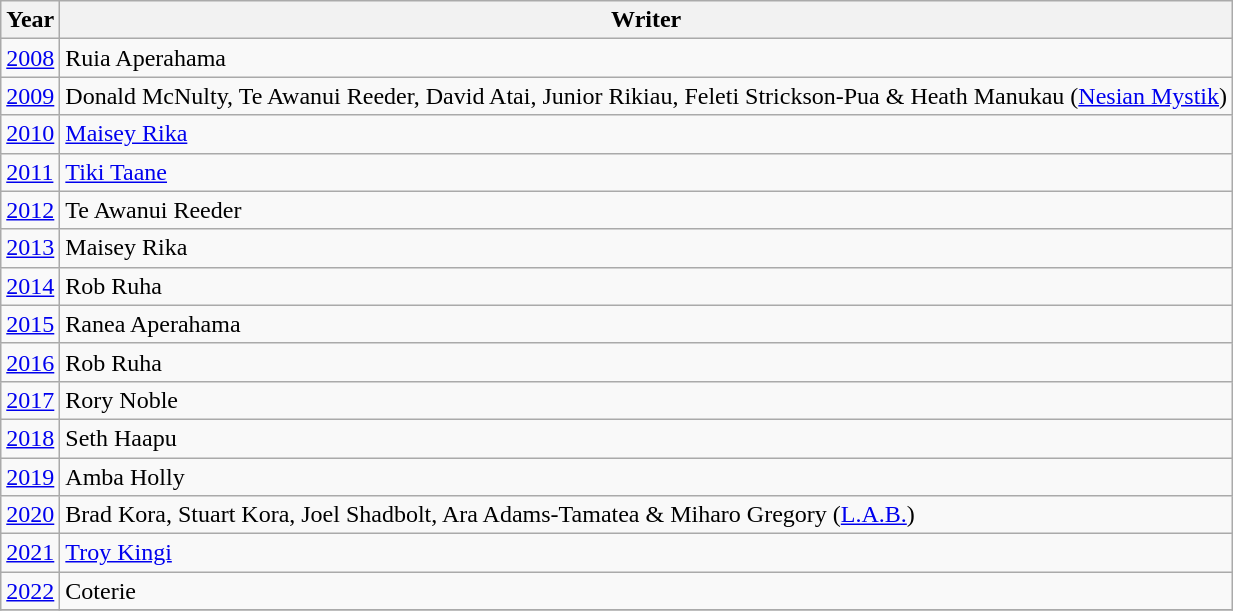<table class="wikitable sortable">
<tr>
<th>Year</th>
<th>Writer</th>
</tr>
<tr>
<td><a href='#'>2008</a></td>
<td>Ruia Aperahama</td>
</tr>
<tr>
<td><a href='#'>2009</a></td>
<td>Donald McNulty, Te Awanui Reeder, David Atai, Junior Rikiau, Feleti Strickson-Pua & Heath Manukau (<a href='#'>Nesian Mystik</a>)</td>
</tr>
<tr>
<td><a href='#'>2010</a></td>
<td><a href='#'>Maisey Rika</a></td>
</tr>
<tr>
<td><a href='#'>2011</a></td>
<td><a href='#'>Tiki Taane</a></td>
</tr>
<tr>
<td><a href='#'>2012</a></td>
<td>Te Awanui Reeder</td>
</tr>
<tr>
<td><a href='#'>2013</a></td>
<td>Maisey Rika</td>
</tr>
<tr>
<td><a href='#'>2014</a></td>
<td>Rob Ruha</td>
</tr>
<tr>
<td><a href='#'>2015</a></td>
<td>Ranea Aperahama</td>
</tr>
<tr>
<td><a href='#'>2016</a></td>
<td>Rob Ruha</td>
</tr>
<tr>
<td><a href='#'>2017</a></td>
<td>Rory Noble</td>
</tr>
<tr>
<td><a href='#'>2018</a></td>
<td>Seth Haapu</td>
</tr>
<tr>
<td><a href='#'>2019</a></td>
<td>Amba Holly</td>
</tr>
<tr>
<td><a href='#'>2020</a></td>
<td>Brad Kora, Stuart Kora, Joel Shadbolt, Ara Adams-Tamatea & Miharo Gregory (<a href='#'>L.A.B.</a>)</td>
</tr>
<tr>
<td><a href='#'>2021</a></td>
<td><a href='#'>Troy Kingi</a></td>
</tr>
<tr>
<td><a href='#'>2022</a></td>
<td>Coterie</td>
</tr>
<tr>
</tr>
</table>
